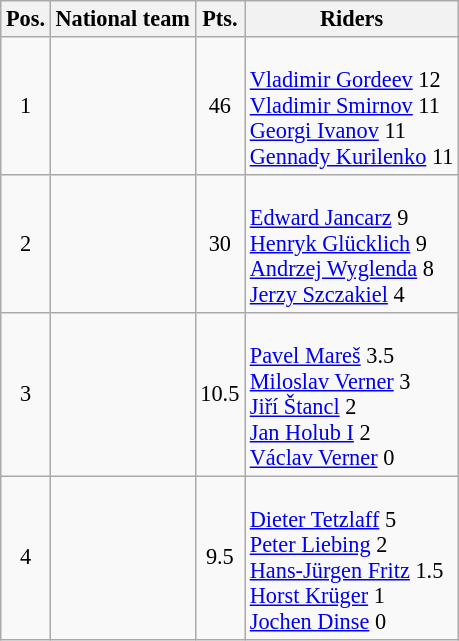<table class=wikitable style="font-size:93%;">
<tr>
<th>Pos.</th>
<th>National team</th>
<th>Pts.</th>
<th>Riders</th>
</tr>
<tr align=center >
<td>1</td>
<td align=left></td>
<td>46</td>
<td align=left><br><a href='#'>Vladimir Gordeev</a> 12<br>
<a href='#'>Vladimir Smirnov</a> 11<br>
<a href='#'>Georgi Ivanov</a> 11<br>
<a href='#'>Gennady Kurilenko</a> 11</td>
</tr>
<tr align=center >
<td>2</td>
<td align=left></td>
<td>30</td>
<td align=left><br><a href='#'>Edward Jancarz</a> 9<br>
<a href='#'>Henryk Glücklich</a> 9<br>
<a href='#'>Andrzej Wyglenda</a> 8<br>
<a href='#'>Jerzy Szczakiel</a> 4</td>
</tr>
<tr align=center>
<td>3</td>
<td align=left></td>
<td>10.5</td>
<td align=left><br><a href='#'>Pavel Mareš</a> 3.5<br>
<a href='#'>Miloslav Verner</a> 3<br>
<a href='#'>Jiří Štancl</a> 2<br>
<a href='#'>Jan Holub I</a> 2<br>
<a href='#'>Václav Verner</a> 0</td>
</tr>
<tr align=center>
<td>4</td>
<td align=left></td>
<td>9.5</td>
<td align=left><br><a href='#'>Dieter Tetzlaff</a> 5<br>
<a href='#'>Peter Liebing</a> 2<br>
<a href='#'>Hans-Jürgen Fritz</a> 1.5<br>
<a href='#'>Horst Krüger</a> 1<br>
<a href='#'>Jochen Dinse</a> 0</td>
</tr>
</table>
